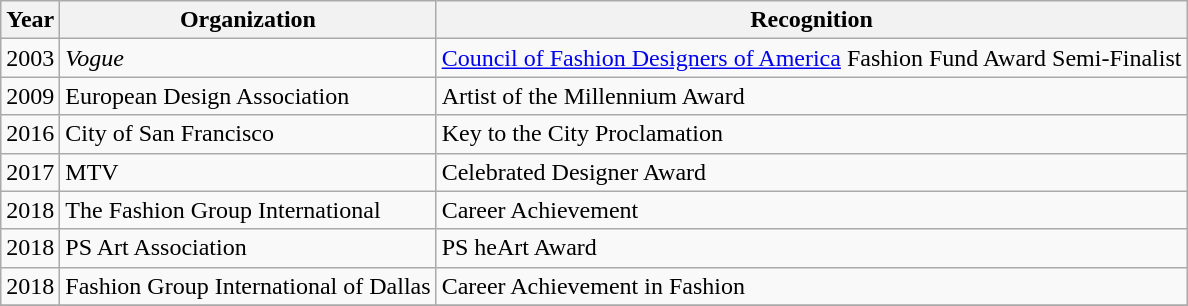<table class="wikitable">
<tr>
<th>Year</th>
<th>Organization</th>
<th>Recognition</th>
</tr>
<tr>
<td>2003</td>
<td><em>Vogue</em></td>
<td><a href='#'>Council of Fashion Designers of America</a> Fashion Fund Award Semi-Finalist</td>
</tr>
<tr>
<td>2009</td>
<td>European Design Association</td>
<td>Artist of the Millennium Award</td>
</tr>
<tr>
<td>2016</td>
<td>City of San Francisco</td>
<td>Key to the City Proclamation</td>
</tr>
<tr>
<td>2017</td>
<td>MTV</td>
<td>Celebrated Designer Award</td>
</tr>
<tr>
<td>2018</td>
<td>The Fashion Group International</td>
<td>Career Achievement</td>
</tr>
<tr>
<td>2018</td>
<td>PS Art Association</td>
<td>PS heArt Award</td>
</tr>
<tr>
<td>2018</td>
<td>Fashion Group International of Dallas</td>
<td>Career Achievement in Fashion</td>
</tr>
<tr>
</tr>
</table>
